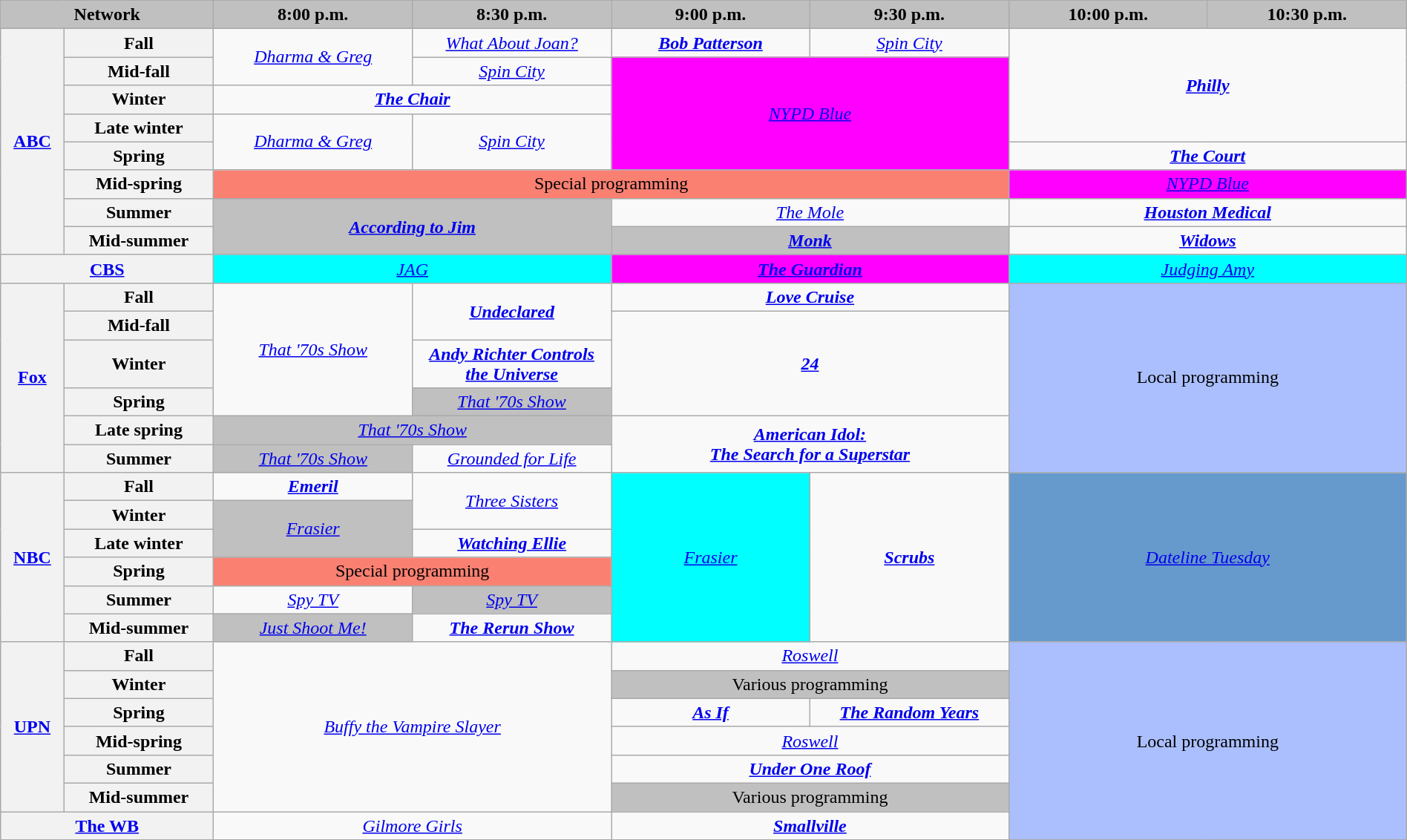<table class="wikitable" style="width:100%;margin-right:0;text-align:center">
<tr>
<th colspan="2" style="background-color:#C0C0C0;text-align:center;width:15%;">Network</th>
<th style="background-color:#C0C0C0;text-align:center;width:14%;">8:00 p.m.</th>
<th style="background-color:#C0C0C0;text-align:center;width:14%;">8:30 p.m.</th>
<th style="background-color:#C0C0C0;text-align:center;width:14%;">9:00 p.m.</th>
<th style="background-color:#C0C0C0;text-align:center;width:14%;">9:30 p.m.</th>
<th style="background-color:#C0C0C0;text-align:center;width:14%;">10:00 p.m.</th>
<th style="background-color:#C0C0C0;text-align:center;width:14%;">10:30 p.m.</th>
</tr>
<tr>
<th rowspan="8"><a href='#'>ABC</a></th>
<th>Fall</th>
<td rowspan="2"><em><a href='#'>Dharma & Greg</a></em></td>
<td><em><a href='#'>What About Joan?</a></em></td>
<td><strong><em><a href='#'>Bob Patterson</a></em></strong></td>
<td><em><a href='#'>Spin City</a></em></td>
<td rowspan="4" colspan="2"><strong><em><a href='#'>Philly</a></em></strong></td>
</tr>
<tr>
<th>Mid-fall</th>
<td><em><a href='#'>Spin City</a></em></td>
<td rowspan="4" colspan="2" style="background:magenta;"><em><a href='#'>NYPD Blue</a></em> </td>
</tr>
<tr>
<th>Winter</th>
<td colspan="2"><strong><em><a href='#'>The Chair</a></em></strong></td>
</tr>
<tr>
<th>Late winter</th>
<td rowspan="2"><em><a href='#'>Dharma & Greg</a></em></td>
<td rowspan="2"><em><a href='#'>Spin City</a></em></td>
</tr>
<tr>
<th>Spring</th>
<td colspan="2"><strong><em><a href='#'>The Court</a></em></strong></td>
</tr>
<tr>
<th>Mid-spring</th>
<td colspan="4" style="background:#FA8072;">Special programming</td>
<td colspan="2" style="background:magenta;"><em><a href='#'>NYPD Blue</a></em> </td>
</tr>
<tr>
<th>Summer</th>
<td colspan="2" rowspan="2" style="background:#C0C0C0;"><strong><em><a href='#'>According to Jim</a></em></strong> </td>
<td colspan="2"><em><a href='#'>The Mole</a></em></td>
<td colspan="2"><strong><em><a href='#'>Houston Medical</a></em></strong></td>
</tr>
<tr>
<th>Mid-summer</th>
<td colspan="2" style="background:#C0C0C0"><strong><em><a href='#'>Monk</a></em></strong> </td>
<td colspan="2"><strong><em><a href='#'>Widows</a></em></strong></td>
</tr>
<tr>
<th colspan="2"><a href='#'>CBS</a></th>
<td colspan="2" style="background:cyan;"><em><a href='#'>JAG</a></em> </td>
<td colspan="2" style="background:magenta;"><strong><em><a href='#'>The Guardian</a></em></strong> </td>
<td colspan="2" style="background:cyan;"><em><a href='#'>Judging Amy</a></em> </td>
</tr>
<tr>
<th rowspan="6"><a href='#'>Fox</a></th>
<th>Fall</th>
<td rowspan="4"><em><a href='#'>That '70s Show</a></em></td>
<td rowspan="2"><strong><em><a href='#'>Undeclared</a></em></strong></td>
<td colspan="2"><strong><em><a href='#'>Love Cruise</a></em></strong></td>
<td style="background:#abbfff;" colspan="2" rowspan="6">Local programming</td>
</tr>
<tr>
<th>Mid-fall</th>
<td colspan="2" rowspan="3"><strong><em><a href='#'>24</a></em></strong></td>
</tr>
<tr>
<th>Winter</th>
<td><strong><em><a href='#'>Andy Richter Controls the Universe</a></em></strong></td>
</tr>
<tr>
<th>Spring</th>
<td style="background:#C0C0C0;"><em><a href='#'>That '70s Show</a></em> </td>
</tr>
<tr>
<th>Late spring</th>
<td colspan="2" style="background:#C0C0C0;"><em><a href='#'>That '70s Show</a></em> </td>
<td colspan="2" rowspan="2"><strong><em><a href='#'>American Idol:<br>The Search for a Superstar</a></em></strong></td>
</tr>
<tr>
<th>Summer</th>
<td style="background:#C0C0C0;"><em><a href='#'>That '70s Show</a></em> </td>
<td><em><a href='#'>Grounded for Life</a></em></td>
</tr>
<tr>
<th rowspan="6"><a href='#'>NBC</a></th>
<th>Fall</th>
<td><strong><em><a href='#'>Emeril</a></em></strong></td>
<td rowspan="2"><em><a href='#'>Three Sisters</a></em></td>
<td rowspan="6" style="background:cyan;"><em><a href='#'>Frasier</a></em> </td>
<td rowspan="6"><strong><em><a href='#'>Scrubs</a></em></strong></td>
<td colspan="2" rowspan="6" style="background:#6699CC;"><em><a href='#'>Dateline Tuesday</a></em></td>
</tr>
<tr>
<th>Winter</th>
<td rowspan="2" style="background:#C0C0C0;"><em><a href='#'>Frasier</a></em> </td>
</tr>
<tr>
<th>Late winter</th>
<td><strong><em><a href='#'>Watching Ellie</a></em></strong></td>
</tr>
<tr>
<th>Spring</th>
<td colspan="2" style="background:#FA8072;">Special programming</td>
</tr>
<tr>
<th>Summer</th>
<td><em><a href='#'>Spy TV</a></em></td>
<td style="background:#C0C0C0;"><em><a href='#'>Spy TV</a></em> </td>
</tr>
<tr>
<th>Mid-summer</th>
<td style="background:#C0C0C0;"><em><a href='#'>Just Shoot Me!</a></em> </td>
<td><strong><em><a href='#'>The Rerun Show</a></em></strong></td>
</tr>
<tr>
<th rowspan="6"><a href='#'>UPN</a></th>
<th>Fall</th>
<td colspan="2" rowspan="6"><em><a href='#'>Buffy the Vampire Slayer</a></em></td>
<td colspan="2"><em><a href='#'>Roswell</a></em></td>
<td style="background:#abbfff;" colspan="2" rowspan="7">Local programming</td>
</tr>
<tr>
<th>Winter</th>
<td colspan="2" style="background:#C0C0C0;">Various programming</td>
</tr>
<tr>
<th>Spring</th>
<td><strong><em><a href='#'>As If</a></em></strong></td>
<td><strong><em><a href='#'>The Random Years</a></em></strong></td>
</tr>
<tr>
<th>Mid-spring</th>
<td colspan="2"><em><a href='#'>Roswell</a></em></td>
</tr>
<tr>
<th>Summer</th>
<td colspan="2"><strong><em><a href='#'>Under One Roof</a></em></strong></td>
</tr>
<tr>
<th>Mid-summer</th>
<td colspan="2" style="background:#C0C0C0;">Various programming</td>
</tr>
<tr>
<th colspan="2"><a href='#'>The WB</a></th>
<td colspan="2"><em><a href='#'>Gilmore Girls</a></em></td>
<td colspan="2"><strong><em><a href='#'>Smallville</a></em></strong></td>
</tr>
</table>
